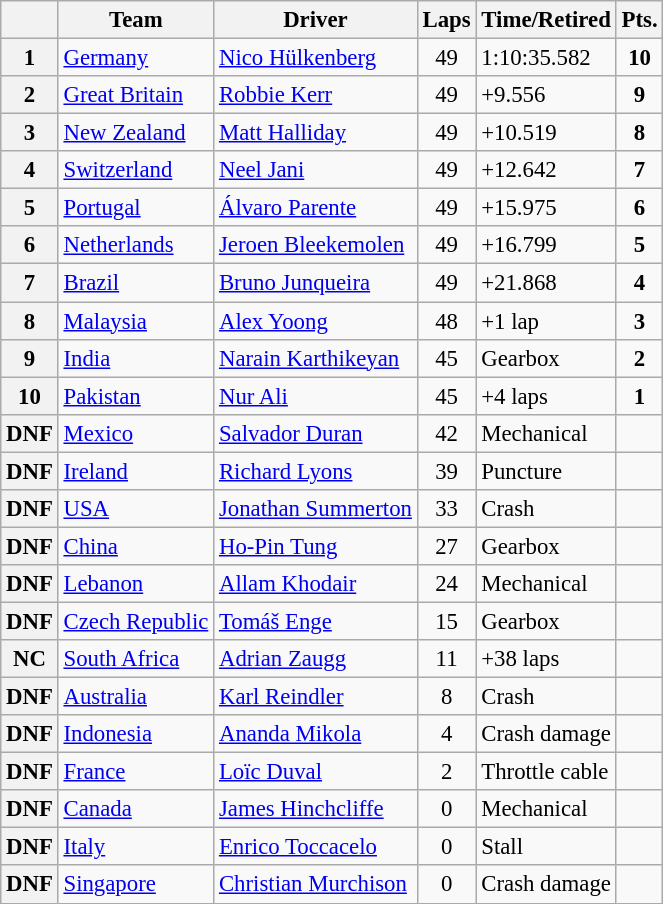<table class="wikitable" style="font-size: 95%">
<tr>
<th></th>
<th>Team</th>
<th>Driver</th>
<th>Laps</th>
<th>Time/Retired</th>
<th>Pts.</th>
</tr>
<tr>
<th>1</th>
<td> <a href='#'>Germany</a></td>
<td><a href='#'>Nico Hülkenberg</a></td>
<td align="center">49</td>
<td align="left">1:10:35.582</td>
<td align="center"><strong>10</strong></td>
</tr>
<tr>
<th>2</th>
<td> <a href='#'>Great Britain</a></td>
<td><a href='#'>Robbie Kerr</a></td>
<td align="center">49</td>
<td align="left">+9.556</td>
<td align="center"><strong>9</strong></td>
</tr>
<tr>
<th>3</th>
<td> <a href='#'>New Zealand</a></td>
<td><a href='#'>Matt Halliday</a></td>
<td align="center">49</td>
<td align="left">+10.519</td>
<td align="center"><strong>8</strong></td>
</tr>
<tr>
<th>4</th>
<td> <a href='#'>Switzerland</a></td>
<td><a href='#'>Neel Jani</a></td>
<td align="center">49</td>
<td align="left">+12.642</td>
<td align="center"><strong>7</strong></td>
</tr>
<tr>
<th>5</th>
<td> <a href='#'>Portugal</a></td>
<td><a href='#'>Álvaro Parente</a></td>
<td align="center">49</td>
<td align="left">+15.975</td>
<td align="center"><strong>6</strong></td>
</tr>
<tr>
<th>6</th>
<td> <a href='#'>Netherlands</a></td>
<td><a href='#'>Jeroen Bleekemolen</a></td>
<td align="center">49</td>
<td align="left">+16.799</td>
<td align="center"><strong>5</strong></td>
</tr>
<tr>
<th>7</th>
<td> <a href='#'>Brazil</a></td>
<td><a href='#'>Bruno Junqueira</a></td>
<td align="center">49</td>
<td align="left">+21.868</td>
<td align="center"><strong>4</strong></td>
</tr>
<tr>
<th>8</th>
<td> <a href='#'>Malaysia</a></td>
<td><a href='#'>Alex Yoong</a></td>
<td align="center">48</td>
<td align="left">+1 lap</td>
<td align="center"><strong>3</strong></td>
</tr>
<tr>
<th>9</th>
<td> <a href='#'>India</a></td>
<td><a href='#'>Narain Karthikeyan</a></td>
<td align="center">45</td>
<td align="left">Gearbox</td>
<td align="center"><strong>2</strong></td>
</tr>
<tr>
<th>10</th>
<td> <a href='#'>Pakistan</a></td>
<td><a href='#'>Nur Ali</a></td>
<td align="center">45</td>
<td align="left">+4 laps</td>
<td align="center"><strong>1</strong></td>
</tr>
<tr>
<th>DNF</th>
<td> <a href='#'>Mexico</a></td>
<td><a href='#'>Salvador Duran</a></td>
<td align="center">42</td>
<td align="left">Mechanical</td>
<td align="right"></td>
</tr>
<tr>
<th>DNF</th>
<td> <a href='#'>Ireland</a></td>
<td><a href='#'>Richard Lyons</a></td>
<td align="center">39</td>
<td align="left">Puncture</td>
<td align="center"></td>
</tr>
<tr>
<th>DNF</th>
<td> <a href='#'>USA</a></td>
<td><a href='#'>Jonathan Summerton</a></td>
<td align="center">33</td>
<td align="left">Crash</td>
<td align="right"></td>
</tr>
<tr>
<th>DNF</th>
<td> <a href='#'>China</a></td>
<td><a href='#'>Ho-Pin Tung</a></td>
<td align="center">27</td>
<td align="left">Gearbox</td>
<td align="right"></td>
</tr>
<tr>
<th>DNF</th>
<td> <a href='#'>Lebanon</a></td>
<td> <a href='#'>Allam Khodair</a></td>
<td align="center">24</td>
<td align="left">Mechanical</td>
<td align="right"></td>
</tr>
<tr>
<th>DNF</th>
<td> <a href='#'>Czech Republic</a></td>
<td><a href='#'>Tomáš Enge</a></td>
<td align="center">15</td>
<td align="left">Gearbox</td>
<td align="right"></td>
</tr>
<tr>
<th>NC</th>
<td> <a href='#'>South Africa</a></td>
<td><a href='#'>Adrian Zaugg</a></td>
<td align="center">11</td>
<td align="left">+38 laps</td>
<td align="right"></td>
</tr>
<tr>
<th>DNF</th>
<td> <a href='#'>Australia</a></td>
<td><a href='#'>Karl Reindler</a></td>
<td align="center">8</td>
<td align="left">Crash</td>
<td align="right"></td>
</tr>
<tr>
<th>DNF</th>
<td> <a href='#'>Indonesia</a></td>
<td><a href='#'>Ananda Mikola</a></td>
<td align="center">4</td>
<td align="left">Crash damage</td>
<td align="right"></td>
</tr>
<tr>
<th>DNF</th>
<td> <a href='#'>France</a></td>
<td><a href='#'>Loïc Duval</a></td>
<td align="center">2</td>
<td align="left">Throttle cable</td>
<td align="right"></td>
</tr>
<tr>
<th>DNF</th>
<td> <a href='#'>Canada</a></td>
<td><a href='#'>James Hinchcliffe</a></td>
<td align="center">0</td>
<td align="left">Mechanical</td>
<td align="right"></td>
</tr>
<tr>
<th>DNF</th>
<td> <a href='#'>Italy</a></td>
<td><a href='#'>Enrico Toccacelo</a></td>
<td align="center">0</td>
<td align="left">Stall</td>
<td align="right"></td>
</tr>
<tr>
<th>DNF</th>
<td> <a href='#'>Singapore</a></td>
<td><a href='#'>Christian Murchison</a></td>
<td align="center">0</td>
<td align="left">Crash damage</td>
<td align="right"></td>
</tr>
</table>
